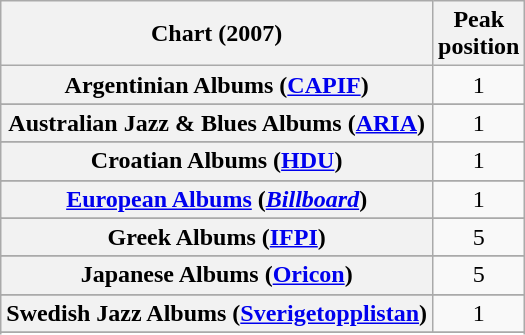<table class="wikitable sortable plainrowheaders" style="text-align:center">
<tr>
<th scope="col">Chart (2007)</th>
<th scope="col">Peak<br>position</th>
</tr>
<tr>
<th scope="row">Argentinian Albums (<a href='#'>CAPIF</a>)</th>
<td>1</td>
</tr>
<tr>
</tr>
<tr>
<th scope="row">Australian Jazz & Blues Albums (<a href='#'>ARIA</a>)</th>
<td>1</td>
</tr>
<tr>
</tr>
<tr>
</tr>
<tr>
</tr>
<tr>
</tr>
<tr>
<th scope="row">Croatian Albums (<a href='#'>HDU</a>)</th>
<td>1</td>
</tr>
<tr>
</tr>
<tr>
</tr>
<tr>
</tr>
<tr>
<th scope="row"><a href='#'>European Albums</a> (<em><a href='#'>Billboard</a></em>)</th>
<td>1</td>
</tr>
<tr>
</tr>
<tr>
</tr>
<tr>
</tr>
<tr>
<th scope="row">Greek Albums (<a href='#'>IFPI</a>)</th>
<td>5</td>
</tr>
<tr>
</tr>
<tr>
</tr>
<tr>
</tr>
<tr>
<th scope="row">Japanese Albums (<a href='#'>Oricon</a>)</th>
<td>5</td>
</tr>
<tr>
</tr>
<tr>
</tr>
<tr>
</tr>
<tr>
</tr>
<tr>
</tr>
<tr>
</tr>
<tr>
</tr>
<tr>
<th scope="row">Swedish Jazz Albums (<a href='#'>Sverigetopplistan</a>)</th>
<td>1</td>
</tr>
<tr>
</tr>
<tr>
</tr>
<tr>
</tr>
<tr>
</tr>
</table>
